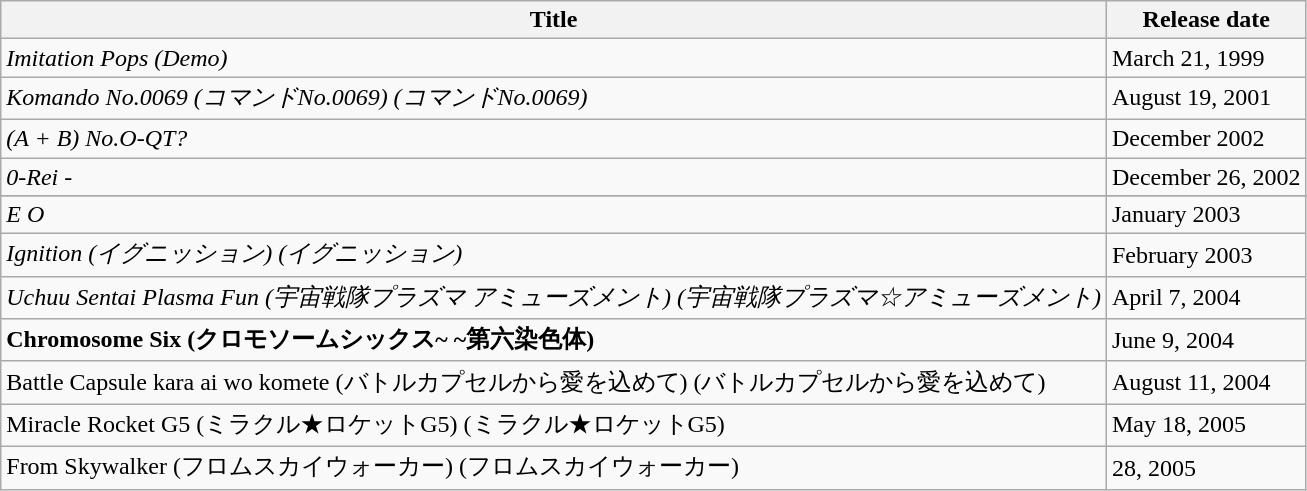<table class="wikitable">
<tr>
<th>Title</th>
<th>Release date</th>
</tr>
<tr>
<td><em>Imitation Pops (Demo)</em></td>
<td>March 21, 1999</td>
</tr>
<tr>
<td><em>Komando No.0069 (コマンドNo.0069) (コマンドNo.0069)</em></td>
<td>August 19, 2001</td>
</tr>
<tr>
<td><em>(A + B) No.O-QT?</em></td>
<td>December 2002</td>
</tr>
<tr>
<td><em>0-Rei -</em></td>
<td>December 26, 2002</td>
</tr>
<tr>
</tr>
<tr>
<td><em>E O</em></td>
<td>January 2003</td>
</tr>
<tr>
<td><em>Ignition (イグニッション) (イグニッション)</em></td>
<td>February 2003</td>
</tr>
<tr>
<td><em>Uchuu Sentai Plasma Fun (宇宙戦隊プラズマ アミューズメント) (宇宙戦隊プラズマ☆アミューズメント)</em></td>
<td>April 7, 2004</td>
</tr>
<tr>
<td><strong>Chromosome Six (クロモソームシックス~ ~第六染色体)<em></td>
<td>June 9, 2004</td>
</tr>
<tr>
<td></em>Battle Capsule kara ai wo komete (バトルカプセルから愛を込めて) (バトルカプセルから愛を込めて)<em></td>
<td>August 11, 2004</td>
</tr>
<tr>
<td></em>Miracle Rocket G5 (ミラクル★ロケットG5) (ミラクル★ロケットG5)<em></td>
<td>May 18, 2005</td>
</tr>
<tr>
<td></em>From Skywalker (フロムスカイウォーカー) (フロムスカイウォーカー)<em></td>
<td>28, 2005</td>
</tr>
</table>
